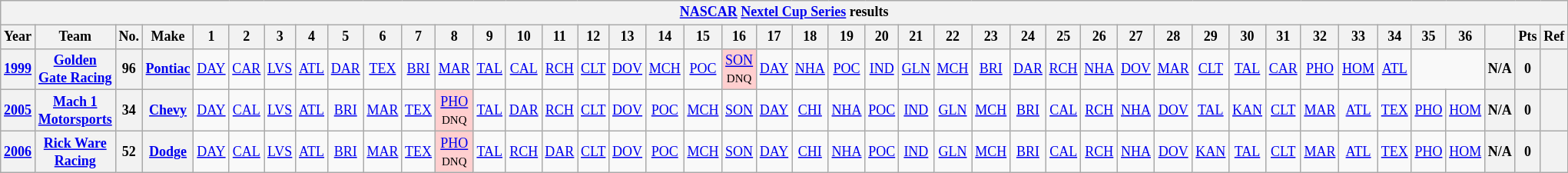<table class="wikitable" style="text-align:center; font-size:75%">
<tr>
<th colspan=45><a href='#'>NASCAR</a> <a href='#'>Nextel Cup Series</a> results</th>
</tr>
<tr>
<th>Year</th>
<th>Team</th>
<th>No.</th>
<th>Make</th>
<th>1</th>
<th>2</th>
<th>3</th>
<th>4</th>
<th>5</th>
<th>6</th>
<th>7</th>
<th>8</th>
<th>9</th>
<th>10</th>
<th>11</th>
<th>12</th>
<th>13</th>
<th>14</th>
<th>15</th>
<th>16</th>
<th>17</th>
<th>18</th>
<th>19</th>
<th>20</th>
<th>21</th>
<th>22</th>
<th>23</th>
<th>24</th>
<th>25</th>
<th>26</th>
<th>27</th>
<th>28</th>
<th>29</th>
<th>30</th>
<th>31</th>
<th>32</th>
<th>33</th>
<th>34</th>
<th>35</th>
<th>36</th>
<th></th>
<th>Pts</th>
<th>Ref</th>
</tr>
<tr>
<th><a href='#'>1999</a></th>
<th><a href='#'>Golden Gate Racing</a></th>
<th>96</th>
<th><a href='#'>Pontiac</a></th>
<td><a href='#'>DAY</a></td>
<td><a href='#'>CAR</a></td>
<td><a href='#'>LVS</a></td>
<td><a href='#'>ATL</a></td>
<td><a href='#'>DAR</a></td>
<td><a href='#'>TEX</a></td>
<td><a href='#'>BRI</a></td>
<td><a href='#'>MAR</a></td>
<td><a href='#'>TAL</a></td>
<td><a href='#'>CAL</a></td>
<td><a href='#'>RCH</a></td>
<td><a href='#'>CLT</a></td>
<td><a href='#'>DOV</a></td>
<td><a href='#'>MCH</a></td>
<td><a href='#'>POC</a></td>
<td style="background:#FFCFCF;"><a href='#'>SON</a><br><small>DNQ</small></td>
<td><a href='#'>DAY</a></td>
<td><a href='#'>NHA</a></td>
<td><a href='#'>POC</a></td>
<td><a href='#'>IND</a></td>
<td><a href='#'>GLN</a></td>
<td><a href='#'>MCH</a></td>
<td><a href='#'>BRI</a></td>
<td><a href='#'>DAR</a></td>
<td><a href='#'>RCH</a></td>
<td><a href='#'>NHA</a></td>
<td><a href='#'>DOV</a></td>
<td><a href='#'>MAR</a></td>
<td><a href='#'>CLT</a></td>
<td><a href='#'>TAL</a></td>
<td><a href='#'>CAR</a></td>
<td><a href='#'>PHO</a></td>
<td><a href='#'>HOM</a></td>
<td><a href='#'>ATL</a></td>
<td colspan=2></td>
<th>N/A</th>
<th>0</th>
<th></th>
</tr>
<tr>
<th><a href='#'>2005</a></th>
<th><a href='#'>Mach 1 Motorsports</a></th>
<th>34</th>
<th><a href='#'>Chevy</a></th>
<td><a href='#'>DAY</a></td>
<td><a href='#'>CAL</a></td>
<td><a href='#'>LVS</a></td>
<td><a href='#'>ATL</a></td>
<td><a href='#'>BRI</a></td>
<td><a href='#'>MAR</a></td>
<td><a href='#'>TEX</a></td>
<td style="background:#FFCFCF;"><a href='#'>PHO</a><br><small>DNQ</small></td>
<td><a href='#'>TAL</a></td>
<td><a href='#'>DAR</a></td>
<td><a href='#'>RCH</a></td>
<td><a href='#'>CLT</a></td>
<td><a href='#'>DOV</a></td>
<td><a href='#'>POC</a></td>
<td><a href='#'>MCH</a></td>
<td><a href='#'>SON</a></td>
<td><a href='#'>DAY</a></td>
<td><a href='#'>CHI</a></td>
<td><a href='#'>NHA</a></td>
<td><a href='#'>POC</a></td>
<td><a href='#'>IND</a></td>
<td><a href='#'>GLN</a></td>
<td><a href='#'>MCH</a></td>
<td><a href='#'>BRI</a></td>
<td><a href='#'>CAL</a></td>
<td><a href='#'>RCH</a></td>
<td><a href='#'>NHA</a></td>
<td><a href='#'>DOV</a></td>
<td><a href='#'>TAL</a></td>
<td><a href='#'>KAN</a></td>
<td><a href='#'>CLT</a></td>
<td><a href='#'>MAR</a></td>
<td><a href='#'>ATL</a></td>
<td><a href='#'>TEX</a></td>
<td><a href='#'>PHO</a></td>
<td><a href='#'>HOM</a></td>
<th>N/A</th>
<th>0</th>
<th></th>
</tr>
<tr>
<th><a href='#'>2006</a></th>
<th><a href='#'>Rick Ware Racing</a></th>
<th>52</th>
<th><a href='#'>Dodge</a></th>
<td><a href='#'>DAY</a></td>
<td><a href='#'>CAL</a></td>
<td><a href='#'>LVS</a></td>
<td><a href='#'>ATL</a></td>
<td><a href='#'>BRI</a></td>
<td><a href='#'>MAR</a></td>
<td><a href='#'>TEX</a></td>
<td style="background:#FFCFCF;"><a href='#'>PHO</a><br><small>DNQ</small></td>
<td><a href='#'>TAL</a></td>
<td><a href='#'>RCH</a></td>
<td><a href='#'>DAR</a></td>
<td><a href='#'>CLT</a></td>
<td><a href='#'>DOV</a></td>
<td><a href='#'>POC</a></td>
<td><a href='#'>MCH</a></td>
<td><a href='#'>SON</a></td>
<td><a href='#'>DAY</a></td>
<td><a href='#'>CHI</a></td>
<td><a href='#'>NHA</a></td>
<td><a href='#'>POC</a></td>
<td><a href='#'>IND</a></td>
<td><a href='#'>GLN</a></td>
<td><a href='#'>MCH</a></td>
<td><a href='#'>BRI</a></td>
<td><a href='#'>CAL</a></td>
<td><a href='#'>RCH</a></td>
<td><a href='#'>NHA</a></td>
<td><a href='#'>DOV</a></td>
<td><a href='#'>KAN</a></td>
<td><a href='#'>TAL</a></td>
<td><a href='#'>CLT</a></td>
<td><a href='#'>MAR</a></td>
<td><a href='#'>ATL</a></td>
<td><a href='#'>TEX</a></td>
<td><a href='#'>PHO</a></td>
<td><a href='#'>HOM</a></td>
<th>N/A</th>
<th>0</th>
<th></th>
</tr>
</table>
